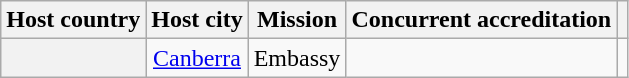<table class="wikitable plainrowheaders" style="text-align:center;">
<tr>
<th scope="col">Host country</th>
<th scope="col">Host city</th>
<th scope="col">Mission</th>
<th scope="col">Concurrent accreditation</th>
<th scope="col"></th>
</tr>
<tr>
<th scope="row"></th>
<td><a href='#'>Canberra</a></td>
<td>Embassy</td>
<td></td>
<td></td>
</tr>
</table>
